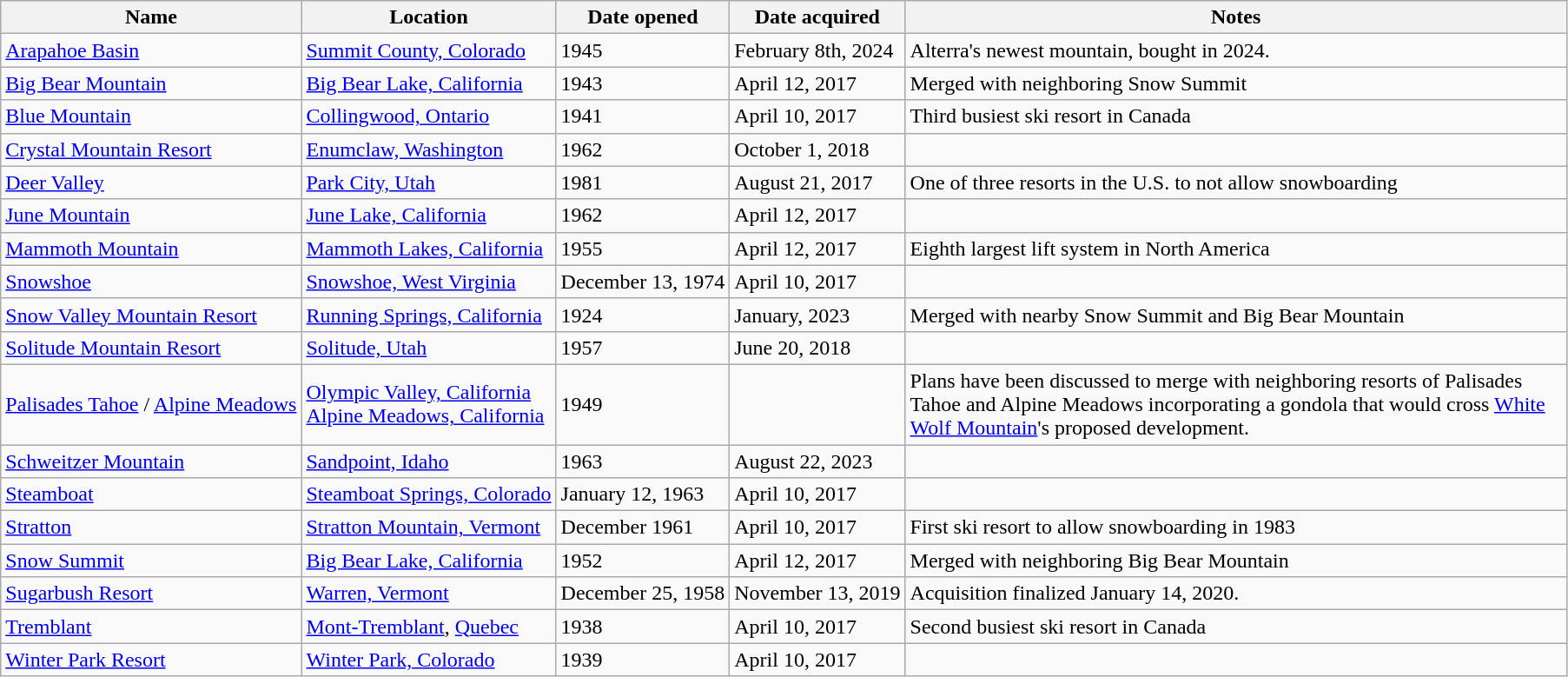<table class="wikitable sortable">
<tr>
<th>Name</th>
<th>Location</th>
<th>Date opened</th>
<th>Date acquired</th>
<th style="width: 500px;">Notes</th>
</tr>
<tr>
<td><a href='#'>Arapahoe Basin</a></td>
<td> <a href='#'>Summit County, Colorado</a></td>
<td>1945</td>
<td>February 8th, 2024</td>
<td>Alterra's newest mountain, bought in 2024.</td>
</tr>
<tr>
<td><a href='#'>Big Bear Mountain</a></td>
<td> <a href='#'>Big Bear Lake, California</a></td>
<td>1943</td>
<td>April 12, 2017</td>
<td>Merged with neighboring Snow Summit</td>
</tr>
<tr>
<td><a href='#'>Blue Mountain</a></td>
<td> <a href='#'>Collingwood, Ontario</a></td>
<td>1941</td>
<td>April 10, 2017</td>
<td>Third busiest ski resort in Canada</td>
</tr>
<tr>
<td><a href='#'>Crystal Mountain Resort</a></td>
<td> <a href='#'>Enumclaw, Washington</a></td>
<td>1962</td>
<td>October 1, 2018</td>
<td></td>
</tr>
<tr>
<td><a href='#'>Deer Valley</a></td>
<td> <a href='#'>Park City, Utah</a></td>
<td>1981</td>
<td>August 21, 2017</td>
<td>One of three resorts in the U.S. to not allow snowboarding</td>
</tr>
<tr>
<td><a href='#'>June Mountain</a></td>
<td> <a href='#'>June Lake, California</a></td>
<td>1962</td>
<td>April 12, 2017</td>
<td></td>
</tr>
<tr>
<td><a href='#'>Mammoth Mountain</a></td>
<td> <a href='#'>Mammoth Lakes, California</a></td>
<td>1955</td>
<td>April 12, 2017</td>
<td>Eighth largest lift system in North America</td>
</tr>
<tr>
<td><a href='#'>Snowshoe</a></td>
<td> <a href='#'>Snowshoe, West Virginia</a></td>
<td>December 13, 1974</td>
<td>April 10, 2017</td>
<td></td>
</tr>
<tr>
<td><a href='#'>Snow Valley Mountain Resort</a></td>
<td> <a href='#'>Running Springs, California</a></td>
<td>1924</td>
<td>January, 2023</td>
<td>Merged with nearby Snow Summit and Big Bear Mountain</td>
</tr>
<tr>
<td><a href='#'>Solitude Mountain Resort</a></td>
<td> <a href='#'>Solitude, Utah</a></td>
<td>1957</td>
<td>June 20, 2018</td>
<td></td>
</tr>
<tr>
<td><a href='#'>Palisades Tahoe</a> / <a href='#'>Alpine Meadows</a></td>
<td> <a href='#'>Olympic Valley, California</a><br><a href='#'>Alpine Meadows, California</a></td>
<td>1949</td>
<td></td>
<td>Plans have been discussed to merge with neighboring resorts of Palisades Tahoe and Alpine Meadows incorporating a gondola that would cross <a href='#'>White Wolf Mountain</a>'s proposed development.</td>
</tr>
<tr>
<td><a href='#'>Schweitzer Mountain</a></td>
<td> <a href='#'>Sandpoint, Idaho</a></td>
<td>1963</td>
<td>August 22, 2023</td>
<td></td>
</tr>
<tr>
<td><a href='#'>Steamboat</a></td>
<td> <a href='#'>Steamboat Springs, Colorado</a></td>
<td>January 12, 1963</td>
<td>April 10, 2017</td>
<td></td>
</tr>
<tr>
<td><a href='#'>Stratton</a></td>
<td> <a href='#'>Stratton Mountain, Vermont</a></td>
<td>December 1961</td>
<td>April 10, 2017</td>
<td>First ski resort to allow snowboarding in 1983</td>
</tr>
<tr>
<td><a href='#'>Snow Summit</a></td>
<td> <a href='#'>Big Bear Lake, California</a></td>
<td>1952</td>
<td>April 12, 2017</td>
<td>Merged with neighboring Big Bear Mountain</td>
</tr>
<tr>
<td><a href='#'>Sugarbush Resort</a></td>
<td> <a href='#'>Warren, Vermont</a></td>
<td>December 25, 1958</td>
<td>November 13, 2019</td>
<td>Acquisition finalized January 14, 2020.</td>
</tr>
<tr>
<td><a href='#'>Tremblant</a></td>
<td> <a href='#'>Mont-Tremblant</a>, <a href='#'>Quebec</a></td>
<td>1938</td>
<td>April 10, 2017</td>
<td>Second busiest ski resort in Canada</td>
</tr>
<tr>
<td><a href='#'>Winter Park Resort</a></td>
<td> <a href='#'>Winter Park, Colorado</a></td>
<td>1939</td>
<td>April 10, 2017</td>
<td></td>
</tr>
</table>
